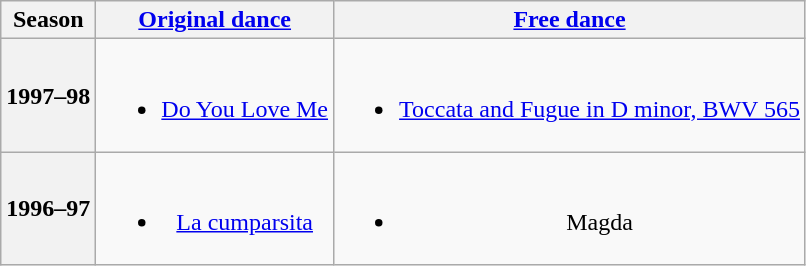<table class="wikitable" style="text-align:center">
<tr>
<th>Season</th>
<th><a href='#'>Original dance</a></th>
<th><a href='#'>Free dance</a></th>
</tr>
<tr>
<th>1997–98</th>
<td><br><ul><li> <a href='#'>Do You Love Me</a> <br></li></ul></td>
<td><br><ul><li><a href='#'>Toccata and Fugue in D minor, BWV 565</a></li></ul></td>
</tr>
<tr>
<th>1996–97</th>
<td><br><ul><li><a href='#'>La cumparsita</a> <br></li></ul></td>
<td><br><ul><li>Magda <br></li></ul></td>
</tr>
</table>
